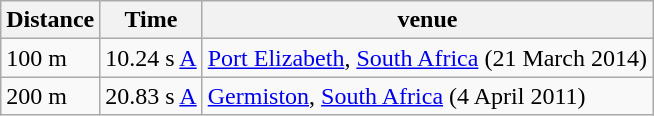<table class="wikitable">
<tr>
<th>Distance</th>
<th>Time</th>
<th>venue</th>
</tr>
<tr>
<td>100 m</td>
<td>10.24 s <a href='#'>A</a></td>
<td><a href='#'>Port Elizabeth</a>, <a href='#'>South Africa</a> (21 March 2014)</td>
</tr>
<tr>
<td>200 m</td>
<td>20.83 s <a href='#'>A</a></td>
<td><a href='#'>Germiston</a>, <a href='#'>South Africa</a> (4 April 2011)</td>
</tr>
</table>
